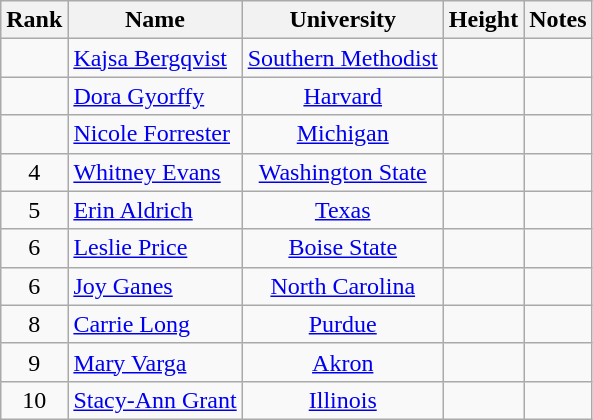<table class="wikitable sortable" style="text-align:center">
<tr>
<th>Rank</th>
<th>Name</th>
<th>University</th>
<th>Height</th>
<th>Notes</th>
</tr>
<tr>
<td></td>
<td align=left><a href='#'>Kajsa Bergqvist</a> </td>
<td><a href='#'>Southern Methodist</a></td>
<td></td>
<td></td>
</tr>
<tr>
<td></td>
<td align=left><a href='#'>Dora Gyorffy</a> </td>
<td><a href='#'>Harvard</a></td>
<td></td>
<td></td>
</tr>
<tr>
<td></td>
<td align=left><a href='#'>Nicole Forrester</a> </td>
<td><a href='#'>Michigan</a></td>
<td></td>
<td></td>
</tr>
<tr>
<td>4</td>
<td align=left><a href='#'>Whitney Evans</a></td>
<td><a href='#'>Washington State</a></td>
<td></td>
<td></td>
</tr>
<tr>
<td>5</td>
<td align=left><a href='#'>Erin Aldrich</a></td>
<td><a href='#'>Texas</a></td>
<td></td>
<td></td>
</tr>
<tr>
<td>6</td>
<td align=left><a href='#'>Leslie Price</a></td>
<td><a href='#'>Boise State</a></td>
<td></td>
<td></td>
</tr>
<tr>
<td>6</td>
<td align=left><a href='#'>Joy Ganes</a></td>
<td><a href='#'>North Carolina</a></td>
<td></td>
<td></td>
</tr>
<tr>
<td>8</td>
<td align=left><a href='#'>Carrie Long</a></td>
<td><a href='#'>Purdue</a></td>
<td></td>
<td></td>
</tr>
<tr>
<td>9</td>
<td align=left><a href='#'>Mary Varga</a></td>
<td><a href='#'>Akron</a></td>
<td></td>
<td></td>
</tr>
<tr>
<td>10</td>
<td align=left><a href='#'>Stacy-Ann Grant</a></td>
<td><a href='#'>Illinois</a></td>
<td></td>
<td></td>
</tr>
</table>
